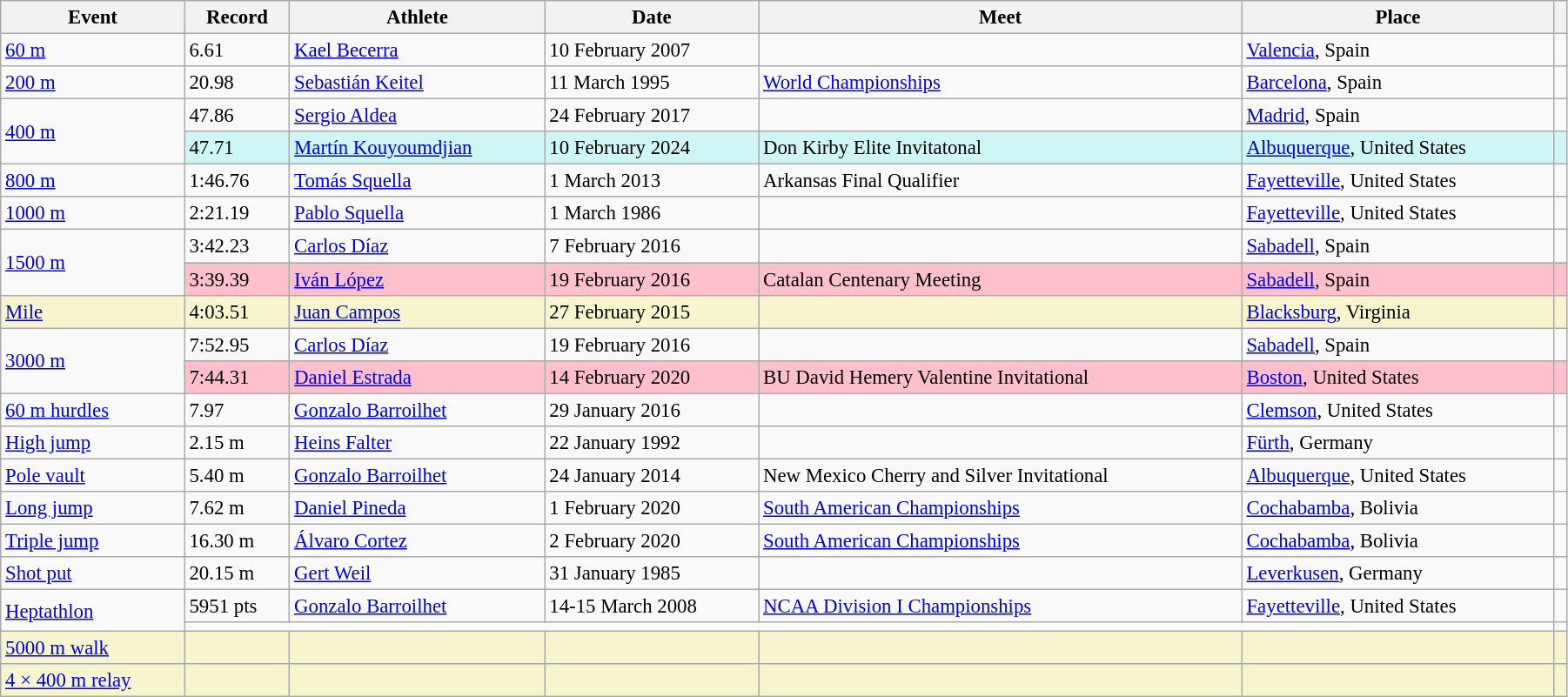<table class="wikitable" style="font-size:95%; width: 95%;">
<tr>
<th>Event</th>
<th>Record</th>
<th>Athlete</th>
<th>Date</th>
<th>Meet</th>
<th>Place</th>
<th></th>
</tr>
<tr>
<td><a href='#'>60 m</a></td>
<td>6.61</td>
<td><a href='#'>Kael Becerra</a></td>
<td>10 February 2007</td>
<td></td>
<td><a href='#'>Valencia</a>, Spain</td>
<td></td>
</tr>
<tr>
<td><a href='#'>200 m</a></td>
<td>20.98</td>
<td><a href='#'>Sebastián Keitel</a></td>
<td>11 March 1995</td>
<td><a href='#'>World Championships</a></td>
<td><a href='#'>Barcelona</a>, Spain</td>
<td></td>
</tr>
<tr>
<td rowspan=2><a href='#'>400 m</a></td>
<td>47.86</td>
<td><a href='#'>Sergio Aldea</a></td>
<td>24 February 2017</td>
<td></td>
<td><a href='#'>Madrid</a>, Spain</td>
<td></td>
</tr>
<tr bgcolor=#CEF6F5>
<td>47.71</td>
<td><a href='#'>Martín Kouyoumdjian</a></td>
<td>10 February 2024</td>
<td>Don Kirby Elite Invitatonal</td>
<td><a href='#'>Albuquerque</a>, United States</td>
<td></td>
</tr>
<tr>
<td><a href='#'>800 m</a></td>
<td>1:46.76</td>
<td><a href='#'>Tomás Squella</a></td>
<td>1 March 2013</td>
<td>Arkansas Final Qualifier</td>
<td><a href='#'>Fayetteville</a>, United States</td>
<td></td>
</tr>
<tr>
<td><a href='#'>1000 m</a></td>
<td>2:21.19</td>
<td><a href='#'>Pablo Squella</a></td>
<td>1 March 1986</td>
<td></td>
<td><a href='#'>Fayetteville</a>, United States</td>
<td></td>
</tr>
<tr>
<td rowspan=2><a href='#'>1500 m</a></td>
<td>3:42.23</td>
<td><a href='#'>Carlos Díaz</a></td>
<td>7 February 2016</td>
<td></td>
<td><a href='#'>Sabadell</a>, Spain</td>
<td></td>
</tr>
<tr style="background:pink">
<td>3:39.39</td>
<td><a href='#'>Iván López</a></td>
<td>19 February 2016</td>
<td>Catalan Centenary Meeting</td>
<td><a href='#'>Sabadell</a>, Spain</td>
<td></td>
</tr>
<tr style="background:#f6F5CE;">
<td><a href='#'>Mile</a></td>
<td>4:03.51</td>
<td><a href='#'>Juan Campos</a></td>
<td>27 February 2015</td>
<td></td>
<td><a href='#'>Blacksburg</a>, Virginia</td>
<td></td>
</tr>
<tr>
<td rowspan=2><a href='#'>3000 m</a></td>
<td>7:52.95</td>
<td><a href='#'>Carlos Díaz</a></td>
<td>19 February 2016</td>
<td></td>
<td><a href='#'>Sabadell</a>, Spain</td>
<td></td>
</tr>
<tr style="background:pink">
<td>7:44.31</td>
<td><a href='#'>Daniel Estrada</a></td>
<td>14 February 2020</td>
<td>BU David Hemery Valentine Invitational</td>
<td><a href='#'>Boston</a>, United States</td>
<td></td>
</tr>
<tr>
<td><a href='#'>60 m hurdles</a></td>
<td>7.97</td>
<td><a href='#'>Gonzalo Barroilhet</a></td>
<td>29 January 2016</td>
<td></td>
<td><a href='#'>Clemson</a>, United States</td>
<td></td>
</tr>
<tr>
<td><a href='#'>High jump</a></td>
<td>2.15 m</td>
<td><a href='#'>Heins Falter</a></td>
<td>22 January 1992</td>
<td></td>
<td><a href='#'>Fürth</a>, Germany</td>
<td></td>
</tr>
<tr>
<td><a href='#'>Pole vault</a></td>
<td>5.40 m </td>
<td><a href='#'>Gonzalo Barroilhet</a></td>
<td>24 January 2014</td>
<td>New Mexico Cherry and Silver Invitational</td>
<td><a href='#'>Albuquerque</a>, United States</td>
<td></td>
</tr>
<tr>
<td><a href='#'>Long jump</a></td>
<td>7.62 m </td>
<td><a href='#'>Daniel Pineda</a></td>
<td>1 February 2020</td>
<td><a href='#'>South American Championships</a></td>
<td><a href='#'>Cochabamba</a>, Bolivia</td>
<td></td>
</tr>
<tr>
<td><a href='#'>Triple jump</a></td>
<td>16.30 m </td>
<td><a href='#'>Álvaro Cortez</a></td>
<td>2 February 2020</td>
<td><a href='#'>South American Championships</a></td>
<td><a href='#'>Cochabamba</a>, Bolivia</td>
<td></td>
</tr>
<tr>
<td><a href='#'>Shot put</a></td>
<td>20.15 m</td>
<td><a href='#'>Gert Weil</a></td>
<td>31 January 1985</td>
<td></td>
<td><a href='#'>Leverkusen</a>, Germany</td>
<td></td>
</tr>
<tr>
<td rowspan=2><a href='#'>Heptathlon</a></td>
<td>5951 pts</td>
<td><a href='#'>Gonzalo Barroilhet</a></td>
<td>14-15 March 2008</td>
<td><a href='#'>NCAA Division I Championships</a></td>
<td><a href='#'>Fayetteville</a>, United States</td>
<td></td>
</tr>
<tr>
<td colspan=5></td>
<td></td>
</tr>
<tr style="background:#f6F5CE;">
<td><a href='#'>5000 m walk</a></td>
<td></td>
<td></td>
<td></td>
<td></td>
<td></td>
<td></td>
</tr>
<tr style="background:#f6F5CE;">
<td><a href='#'>4 × 400 m relay</a></td>
<td></td>
<td></td>
<td></td>
<td></td>
<td></td>
<td></td>
</tr>
</table>
